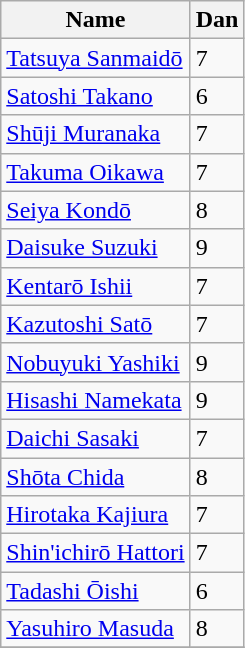<table class='wikitable' style="margin-right: 1.1em">
<tr>
<th>Name</th>
<th>Dan</th>
</tr>
<tr>
<td><a href='#'>Tatsuya Sanmaidō</a></td>
<td>7</td>
</tr>
<tr>
<td><a href='#'>Satoshi Takano</a></td>
<td>6</td>
</tr>
<tr>
<td><a href='#'>Shūji Muranaka</a></td>
<td>7</td>
</tr>
<tr>
<td><a href='#'>Takuma Oikawa</a></td>
<td>7</td>
</tr>
<tr>
<td><a href='#'>Seiya Kondō</a></td>
<td>8</td>
</tr>
<tr>
<td><a href='#'>Daisuke Suzuki</a></td>
<td>9</td>
</tr>
<tr>
<td><a href='#'>Kentarō Ishii</a></td>
<td>7</td>
</tr>
<tr>
<td><a href='#'>Kazutoshi Satō</a></td>
<td>7</td>
</tr>
<tr>
<td><a href='#'>Nobuyuki Yashiki</a></td>
<td>9</td>
</tr>
<tr>
<td><a href='#'>Hisashi Namekata</a></td>
<td>9</td>
</tr>
<tr>
<td><a href='#'>Daichi Sasaki</a></td>
<td>7</td>
</tr>
<tr>
<td><a href='#'>Shōta Chida</a></td>
<td>8</td>
</tr>
<tr>
<td><a href='#'>Hirotaka Kajiura</a></td>
<td>7</td>
</tr>
<tr>
<td><a href='#'>Shin'ichirō Hattori</a></td>
<td>7</td>
</tr>
<tr>
<td><a href='#'>Tadashi Ōishi</a></td>
<td>6</td>
</tr>
<tr>
<td><a href='#'>Yasuhiro Masuda</a></td>
<td>8</td>
</tr>
<tr>
</tr>
</table>
